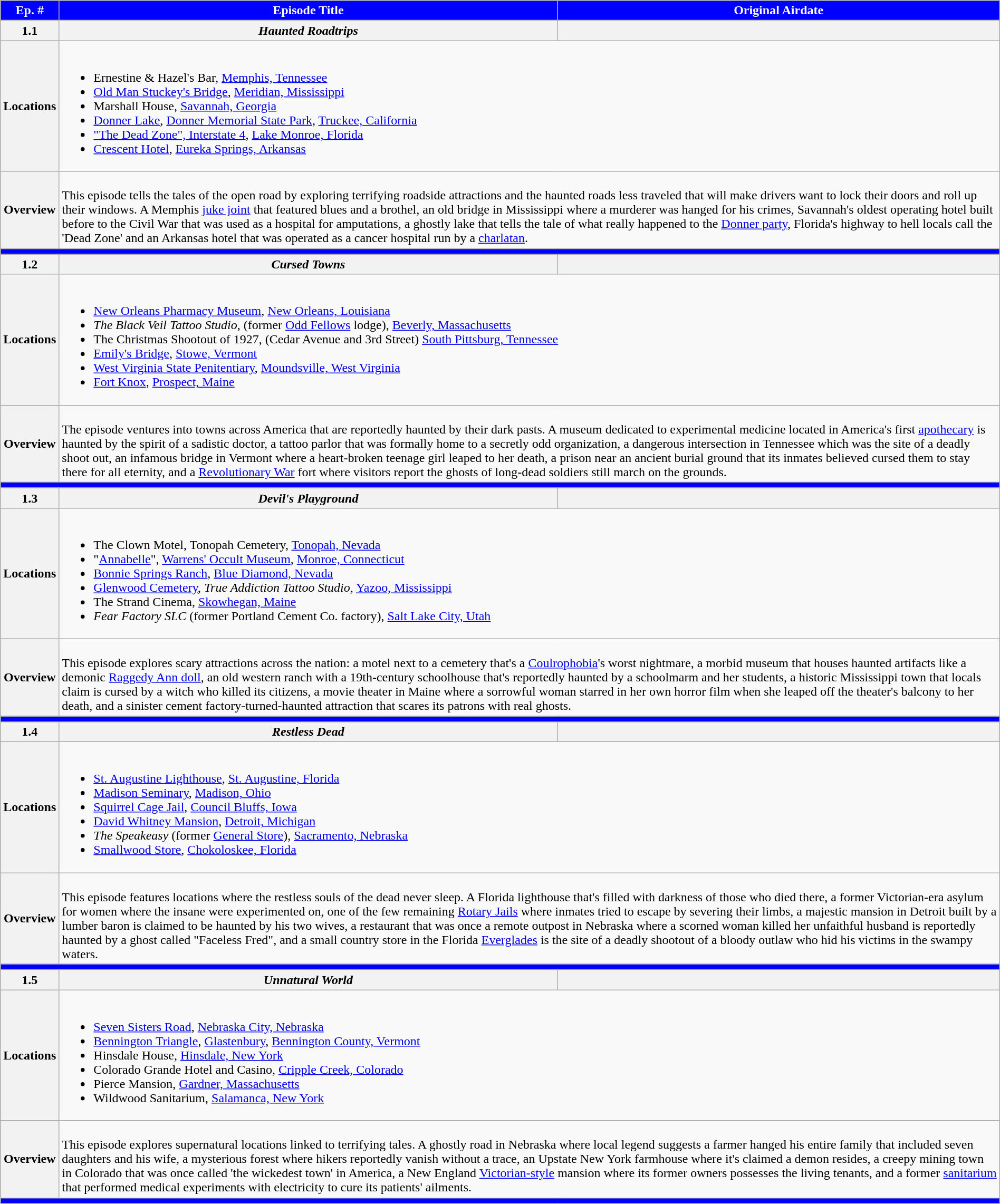<table class="wikitable" style="width:100%;">
<tr>
<th style="background:blue;color: white;">Ep. #</th>
<th style="background:blue;color: white;">Episode Title</th>
<th style="background:blue;color: white;">Original Airdate</th>
</tr>
<tr>
<th>1.1</th>
<th><em>Haunted Roadtrips</em></th>
<th></th>
</tr>
<tr>
<th>Locations</th>
<td colspan="5"><br><ul><li>Ernestine & Hazel's Bar, <a href='#'>Memphis, Tennessee</a></li><li><a href='#'>Old Man Stuckey's Bridge</a>, <a href='#'>Meridian, Mississippi</a></li><li>Marshall House, <a href='#'>Savannah, Georgia</a></li><li><a href='#'>Donner Lake</a>, <a href='#'>Donner Memorial State Park</a>, <a href='#'>Truckee, California</a></li><li><a href='#'>"The Dead Zone", Interstate 4</a>, <a href='#'>Lake Monroe, Florida</a></li><li><a href='#'>Crescent Hotel</a>, <a href='#'>Eureka Springs, Arkansas</a></li></ul></td>
</tr>
<tr>
<th>Overview</th>
<td colspan="3"><br>This episode tells the tales of the open road by exploring terrifying roadside attractions and the haunted roads less traveled that will make drivers want to lock their doors and roll up their windows. A Memphis <a href='#'>juke joint</a> that featured blues and a brothel, an old bridge in Mississippi where a murderer was hanged for his crimes, Savannah's oldest operating hotel built before to the Civil War that was used as a hospital for amputations, a ghostly lake that tells the tale of what really happened to the <a href='#'>Donner party</a>, Florida's highway to hell locals call the 'Dead Zone' and an Arkansas hotel that was operated as a cancer hospital run by a <a href='#'>charlatan</a>.</td>
</tr>
<tr>
<td colspan="3" style="background:blue;"></td>
</tr>
<tr mass>
<th>1.2</th>
<th><em>Cursed Towns</em></th>
<th></th>
</tr>
<tr>
<th>Locations</th>
<td colspan="5"><br><ul><li><a href='#'>New Orleans Pharmacy Museum</a>, <a href='#'>New Orleans, Louisiana</a></li><li><em>The Black Veil Tattoo Studio</em>, (former <a href='#'>Odd Fellows</a> lodge), <a href='#'>Beverly, Massachusetts</a></li><li>The Christmas Shootout of 1927, (Cedar Avenue and 3rd Street) <a href='#'>South Pittsburg, Tennessee</a></li><li><a href='#'>Emily's Bridge</a>, <a href='#'>Stowe, Vermont</a></li><li><a href='#'>West Virginia State Penitentiary</a>, <a href='#'>Moundsville, West Virginia</a></li><li><a href='#'>Fort Knox</a>, <a href='#'>Prospect, Maine</a></li></ul></td>
</tr>
<tr>
<th>Overview</th>
<td colspan="3"><br>The episode ventures into towns across America that are reportedly haunted by their dark pasts. A museum dedicated to experimental medicine located in America's first <a href='#'>apothecary</a> is haunted by the spirit of a sadistic doctor, a tattoo parlor that was formally home to a secretly odd organization, a dangerous intersection in Tennessee which was the site of a deadly shoot out, an infamous bridge in Vermont where a heart-broken teenage girl leaped to her death, a prison near an ancient burial ground that its inmates believed cursed them to stay there for all eternity, and a <a href='#'>Revolutionary War</a> fort where visitors report the ghosts of long-dead soldiers still march on the grounds.</td>
</tr>
<tr>
<td colspan="3" style="background:blue;"></td>
</tr>
<tr>
<th>1.3</th>
<th><em>Devil's Playground</em></th>
<th></th>
</tr>
<tr>
<th>Locations</th>
<td colspan="5"><br><ul><li>The Clown Motel, Tonopah Cemetery, <a href='#'>Tonopah, Nevada</a></li><li>"<a href='#'>Annabelle</a>", <a href='#'>Warrens' Occult Museum</a>, <a href='#'>Monroe, Connecticut</a></li><li><a href='#'>Bonnie Springs Ranch</a>, <a href='#'>Blue Diamond, Nevada</a></li><li><a href='#'>Glenwood Cemetery</a>, <em>True Addiction Tattoo Studio</em>, <a href='#'>Yazoo, Mississippi</a></li><li>The Strand Cinema, <a href='#'>Skowhegan, Maine</a></li><li><em>Fear Factory SLC</em> (former Portland Cement Co. factory), <a href='#'>Salt Lake City, Utah</a></li></ul></td>
</tr>
<tr>
<th>Overview</th>
<td colspan="3"><br>This episode explores scary attractions across the nation: a motel next to a cemetery that's a <a href='#'>Coulrophobia</a>'s worst nightmare, a morbid museum that houses haunted artifacts like a demonic <a href='#'>Raggedy Ann doll</a>, an old western ranch with a 19th-century schoolhouse that's reportedly haunted by a schoolmarm and her students, a historic Mississippi town that locals claim is cursed by a witch who killed its citizens, a movie theater in Maine where a sorrowful woman starred in her own horror film when she leaped off the theater's balcony to her death, and a sinister cement factory-turned-haunted attraction that scares its patrons with real ghosts.</td>
</tr>
<tr>
<td colspan="3" style="background:blue;"></td>
</tr>
<tr>
<th>1.4</th>
<th><em>Restless Dead</em></th>
<th></th>
</tr>
<tr>
<th>Locations</th>
<td colspan="5"><br><ul><li><a href='#'>St. Augustine Lighthouse</a>, <a href='#'>St. Augustine, Florida</a></li><li><a href='#'>Madison Seminary</a>, <a href='#'>Madison, Ohio</a></li><li><a href='#'>Squirrel Cage Jail</a>, <a href='#'>Council Bluffs, Iowa</a></li><li><a href='#'>David Whitney Mansion</a>, <a href='#'>Detroit, Michigan</a></li><li><em>The Speakeasy</em> (former <a href='#'>General Store</a>), <a href='#'>Sacramento, Nebraska</a></li><li><a href='#'>Smallwood Store</a>, <a href='#'>Chokoloskee, Florida</a></li></ul></td>
</tr>
<tr>
<th>Overview</th>
<td colspan="3"><br>This episode features locations where the restless souls of the dead never sleep. A Florida lighthouse that's filled with darkness of those who died there, a former Victorian-era asylum for women where the insane were experimented on, one of the few remaining <a href='#'>Rotary Jails</a> where inmates tried to escape by severing their limbs, a majestic mansion in Detroit built by a lumber baron is claimed to be haunted by his two wives, a restaurant that was once a remote outpost in Nebraska where a scorned woman killed her unfaithful husband is reportedly haunted by a ghost called "Faceless Fred", and a small country store in the Florida <a href='#'>Everglades</a> is the site of a deadly shootout of a bloody outlaw who hid his victims in the swampy waters.</td>
</tr>
<tr>
<td colspan="3" style="background:blue;"></td>
</tr>
<tr>
<th>1.5</th>
<th><em>Unnatural World</em></th>
<th></th>
</tr>
<tr>
<th>Locations</th>
<td colspan="5"><br><ul><li><a href='#'>Seven Sisters Road</a>, <a href='#'>Nebraska City, Nebraska</a></li><li><a href='#'>Bennington Triangle</a>, <a href='#'>Glastenbury</a>, <a href='#'>Bennington County, Vermont</a></li><li>Hinsdale House, <a href='#'>Hinsdale, New York</a></li><li>Colorado Grande Hotel and Casino, <a href='#'>Cripple Creek, Colorado</a></li><li>Pierce Mansion, <a href='#'>Gardner, Massachusetts</a></li><li>Wildwood Sanitarium, <a href='#'>Salamanca, New York</a></li></ul></td>
</tr>
<tr>
<th>Overview</th>
<td colspan="3"><br>This episode explores supernatural locations linked to terrifying tales. A ghostly road in Nebraska where local legend suggests a farmer hanged his entire family that included seven daughters and his wife, a mysterious forest where hikers reportedly vanish without a trace, an Upstate New York farmhouse where it's claimed a demon resides, a creepy mining town in Colorado that was once called 'the wickedest town' in America, a New England <a href='#'>Victorian-style</a> mansion where its former owners possesses the living tenants, and a former <a href='#'>sanitarium</a> that performed medical experiments with electricity to cure its patients' ailments.</td>
</tr>
<tr>
<td colspan="3" style="background:blue;"></td>
</tr>
</table>
